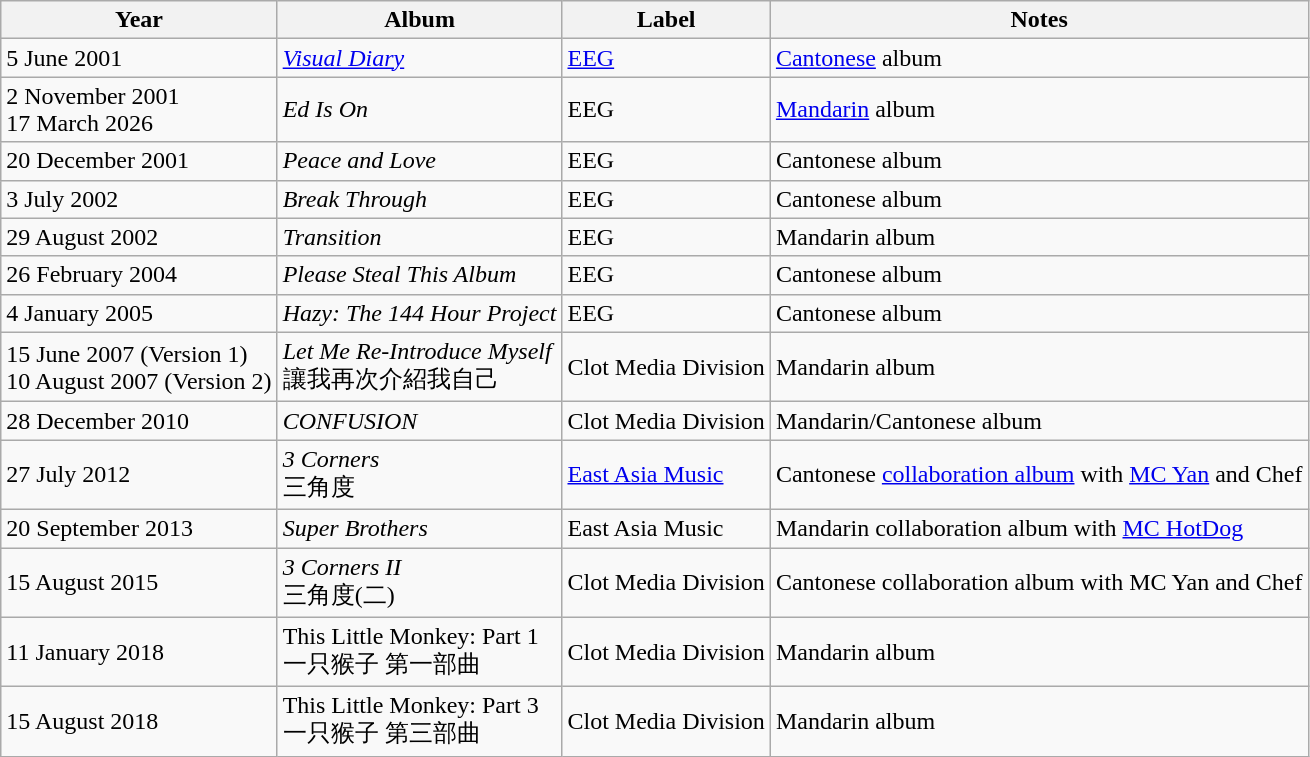<table class="wikitable">
<tr>
<th style="text-align:center; vertical-align:top;">Year</th>
<th style="text-align:center; vertical-align:top;">Album</th>
<th style="text-align:center; vertical-align:top;">Label</th>
<th style="text-align:center; vertical-align:top;">Notes</th>
</tr>
<tr>
<td>5 June 2001</td>
<td><em><a href='#'>Visual Diary</a></em></td>
<td><a href='#'>EEG</a></td>
<td><a href='#'>Cantonese</a> album</td>
</tr>
<tr>
<td> 2 November 2001<br> 17 March 2026</td>
<td><em>Ed Is On</em></td>
<td>EEG</td>
<td><a href='#'>Mandarin</a> album</td>
</tr>
<tr>
<td>20 December 2001</td>
<td><em>Peace and Love</em></td>
<td>EEG</td>
<td>Cantonese album</td>
</tr>
<tr>
<td>3 July 2002</td>
<td><em>Break Through</em></td>
<td>EEG</td>
<td>Cantonese album</td>
</tr>
<tr>
<td>29 August 2002</td>
<td><em>Transition</em></td>
<td>EEG</td>
<td>Mandarin album</td>
</tr>
<tr>
<td>26 February 2004</td>
<td><em>Please Steal This Album</em></td>
<td>EEG</td>
<td>Cantonese album</td>
</tr>
<tr>
<td>4 January 2005</td>
<td><em>Hazy: The 144 Hour Project</em></td>
<td>EEG</td>
<td>Cantonese album</td>
</tr>
<tr>
<td>15 June 2007 (Version 1) <br>10 August 2007 (Version 2)</td>
<td><em>Let Me Re-Introduce Myself</em> <br>讓我再次介紹我自己</td>
<td>Clot Media Division</td>
<td>Mandarin album</td>
</tr>
<tr>
<td>28 December 2010</td>
<td><em>CONFUSION</em></td>
<td>Clot Media Division</td>
<td>Mandarin/Cantonese album</td>
</tr>
<tr>
<td>27 July 2012</td>
<td><em>3 Corners</em><br>三角度</td>
<td><a href='#'>East Asia Music</a></td>
<td>Cantonese <a href='#'>collaboration album</a> with <a href='#'>MC Yan</a> and Chef</td>
</tr>
<tr>
<td>20 September 2013</td>
<td><em>Super Brothers</em></td>
<td>East Asia Music</td>
<td>Mandarin collaboration album with <a href='#'>MC HotDog</a></td>
</tr>
<tr>
<td>15 August 2015</td>
<td><em>3 Corners II</em><br>三角度(二)</td>
<td>Clot Media Division</td>
<td>Cantonese collaboration album with MC Yan and Chef</td>
</tr>
<tr>
<td>11 January 2018</td>
<td>This Little Monkey: Part 1<br>一只猴子 第一部曲</td>
<td>Clot Media Division</td>
<td>Mandarin album</td>
</tr>
<tr>
<td>15 August 2018</td>
<td>This Little Monkey: Part 3<br>一只猴子 第三部曲</td>
<td>Clot Media Division</td>
<td>Mandarin album</td>
</tr>
</table>
